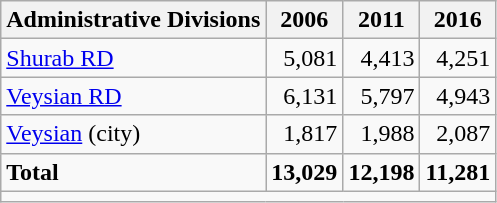<table class="wikitable">
<tr>
<th>Administrative Divisions</th>
<th>2006</th>
<th>2011</th>
<th>2016</th>
</tr>
<tr>
<td><a href='#'>Shurab RD</a></td>
<td style="text-align: right;">5,081</td>
<td style="text-align: right;">4,413</td>
<td style="text-align: right;">4,251</td>
</tr>
<tr>
<td><a href='#'>Veysian RD</a></td>
<td style="text-align: right;">6,131</td>
<td style="text-align: right;">5,797</td>
<td style="text-align: right;">4,943</td>
</tr>
<tr>
<td><a href='#'>Veysian</a> (city)</td>
<td style="text-align: right;">1,817</td>
<td style="text-align: right;">1,988</td>
<td style="text-align: right;">2,087</td>
</tr>
<tr>
<td><strong>Total</strong></td>
<td style="text-align: right;"><strong>13,029</strong></td>
<td style="text-align: right;"><strong>12,198</strong></td>
<td style="text-align: right;"><strong>11,281</strong></td>
</tr>
<tr>
<td colspan=4></td>
</tr>
</table>
